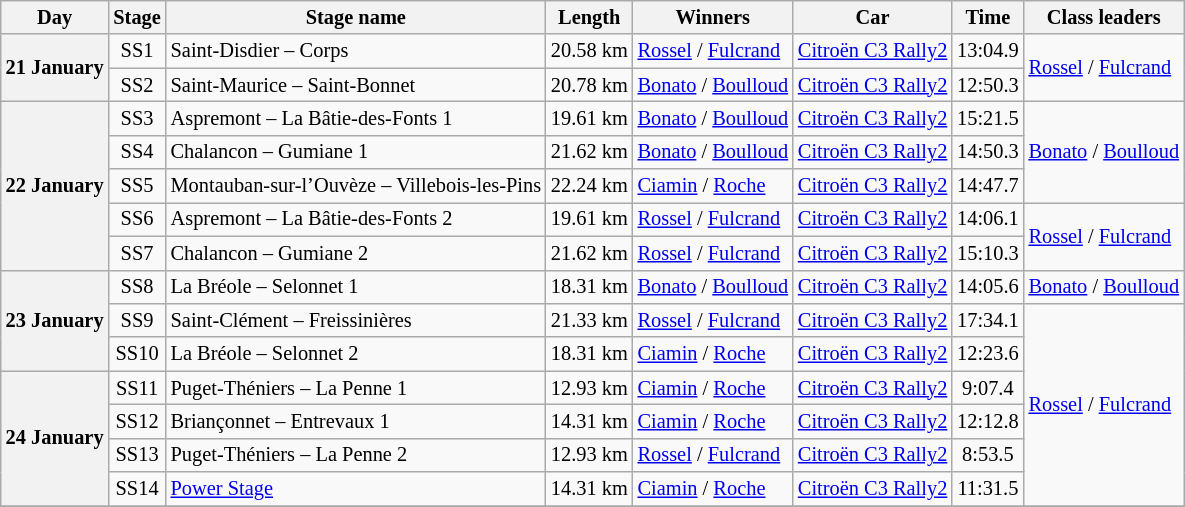<table class="wikitable" style="font-size: 85%;">
<tr>
<th>Day</th>
<th>Stage</th>
<th>Stage name</th>
<th>Length</th>
<th>Winners</th>
<th>Car</th>
<th>Time</th>
<th>Class leaders</th>
</tr>
<tr>
<th rowspan="2">21 January</th>
<td align="center">SS1</td>
<td>Saint-Disdier – Corps</td>
<td align="center">20.58 km</td>
<td><a href='#'>Rossel</a> / <a href='#'>Fulcrand</a></td>
<td nowrap><a href='#'>Citroën C3 Rally2</a></td>
<td align="center">13:04.9</td>
<td rowspan="2" nowrap><a href='#'>Rossel</a> / <a href='#'>Fulcrand</a></td>
</tr>
<tr>
<td align="center">SS2</td>
<td>Saint-Maurice – Saint-Bonnet</td>
<td align="center">20.78 km</td>
<td nowrap><a href='#'>Bonato</a> / <a href='#'>Boulloud</a></td>
<td><a href='#'>Citroën C3 Rally2</a></td>
<td align="center">12:50.3</td>
</tr>
<tr>
<th rowspan="5">22 January</th>
<td align="center">SS3</td>
<td>Aspremont – La Bâtie-des-Fonts 1</td>
<td align="center">19.61 km</td>
<td nowrap><a href='#'>Bonato</a> / <a href='#'>Boulloud</a></td>
<td><a href='#'>Citroën C3 Rally2</a></td>
<td align="center">15:21.5</td>
<td rowspan="3" nowrap><a href='#'>Bonato</a> / <a href='#'>Boulloud</a></td>
</tr>
<tr>
<td align="center">SS4</td>
<td>Chalancon – Gumiane 1</td>
<td align="center">21.62 km</td>
<td nowrap><a href='#'>Bonato</a> / <a href='#'>Boulloud</a></td>
<td><a href='#'>Citroën C3 Rally2</a></td>
<td align="center">14:50.3</td>
</tr>
<tr>
<td align="center">SS5</td>
<td nowrap>Montauban-sur-l’Ouvèze – Villebois-les-Pins</td>
<td align="center">22.24 km</td>
<td><a href='#'>Ciamin</a> / <a href='#'>Roche</a></td>
<td><a href='#'>Citroën C3 Rally2</a></td>
<td align="center">14:47.7</td>
</tr>
<tr>
<td align="center">SS6</td>
<td>Aspremont – La Bâtie-des-Fonts 2</td>
<td align="center">19.61 km</td>
<td><a href='#'>Rossel</a> / <a href='#'>Fulcrand</a></td>
<td><a href='#'>Citroën C3 Rally2</a></td>
<td align="center">14:06.1</td>
<td rowspan="2"><a href='#'>Rossel</a> / <a href='#'>Fulcrand</a></td>
</tr>
<tr>
<td align="center">SS7</td>
<td>Chalancon – Gumiane 2</td>
<td align="center">21.62 km</td>
<td><a href='#'>Rossel</a> / <a href='#'>Fulcrand</a></td>
<td><a href='#'>Citroën C3 Rally2</a></td>
<td align="center">15:10.3</td>
</tr>
<tr>
<th rowspan="3">23 January</th>
<td align="center">SS8</td>
<td>La Bréole – Selonnet 1</td>
<td align="center">18.31 km</td>
<td><a href='#'>Bonato</a> / <a href='#'>Boulloud</a></td>
<td><a href='#'>Citroën C3 Rally2</a></td>
<td align="center">14:05.6</td>
<td><a href='#'>Bonato</a> / <a href='#'>Boulloud</a></td>
</tr>
<tr>
<td align="center">SS9</td>
<td>Saint-Clément – Freissinières</td>
<td align="center">21.33 km</td>
<td><a href='#'>Rossel</a> / <a href='#'>Fulcrand</a></td>
<td><a href='#'>Citroën C3 Rally2</a></td>
<td align="center">17:34.1</td>
<td rowspan="6"><a href='#'>Rossel</a> / <a href='#'>Fulcrand</a></td>
</tr>
<tr>
<td align="center">SS10</td>
<td>La Bréole – Selonnet 2</td>
<td align="center">18.31 km</td>
<td><a href='#'>Ciamin</a> / <a href='#'>Roche</a></td>
<td><a href='#'>Citroën C3 Rally2</a></td>
<td align="center">12:23.6</td>
</tr>
<tr>
<th rowspan="4">24 January</th>
<td align="center">SS11</td>
<td>Puget-Théniers – La Penne 1</td>
<td align="center">12.93 km</td>
<td><a href='#'>Ciamin</a> / <a href='#'>Roche</a></td>
<td><a href='#'>Citroën C3 Rally2</a></td>
<td align="center">9:07.4</td>
</tr>
<tr>
<td align="center">SS12</td>
<td>Briançonnet – Entrevaux 1</td>
<td align="center">14.31 km</td>
<td><a href='#'>Ciamin</a> / <a href='#'>Roche</a></td>
<td><a href='#'>Citroën C3 Rally2</a></td>
<td align="center">12:12.8</td>
</tr>
<tr>
<td align="center">SS13</td>
<td>Puget-Théniers – La Penne 2</td>
<td align="center">12.93 km</td>
<td><a href='#'>Rossel</a> / <a href='#'>Fulcrand</a></td>
<td><a href='#'>Citroën C3 Rally2</a></td>
<td align="center">8:53.5</td>
</tr>
<tr>
<td align="center">SS14</td>
<td nowrap><a href='#'>Power Stage</a></td>
<td align="center">14.31 km</td>
<td><a href='#'>Ciamin</a> / <a href='#'>Roche</a></td>
<td><a href='#'>Citroën C3 Rally2</a></td>
<td align="center">11:31.5</td>
</tr>
<tr>
</tr>
</table>
